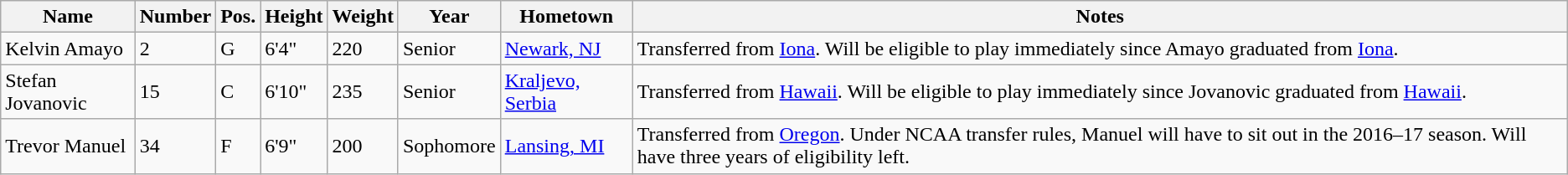<table class="wikitable sortable" border="1">
<tr>
<th>Name</th>
<th>Number</th>
<th>Pos.</th>
<th>Height</th>
<th>Weight</th>
<th>Year</th>
<th>Hometown</th>
<th class="unsortable">Notes</th>
</tr>
<tr>
<td>Kelvin Amayo</td>
<td>2</td>
<td>G</td>
<td>6'4"</td>
<td>220</td>
<td>Senior</td>
<td><a href='#'>Newark, NJ</a></td>
<td>Transferred from <a href='#'>Iona</a>. Will be eligible to play immediately since Amayo graduated from <a href='#'>Iona</a>.</td>
</tr>
<tr>
<td>Stefan Jovanovic</td>
<td>15</td>
<td>C</td>
<td>6'10"</td>
<td>235</td>
<td>Senior</td>
<td><a href='#'>Kraljevo, Serbia</a></td>
<td>Transferred from <a href='#'>Hawaii</a>. Will be eligible to play immediately since Jovanovic graduated from <a href='#'>Hawaii</a>.</td>
</tr>
<tr>
<td>Trevor Manuel</td>
<td>34</td>
<td>F</td>
<td>6'9"</td>
<td>200</td>
<td>Sophomore</td>
<td><a href='#'>Lansing, MI</a></td>
<td>Transferred from <a href='#'>Oregon</a>. Under NCAA transfer rules, Manuel will have to sit out in the 2016–17 season. Will have three years of eligibility left.</td>
</tr>
</table>
